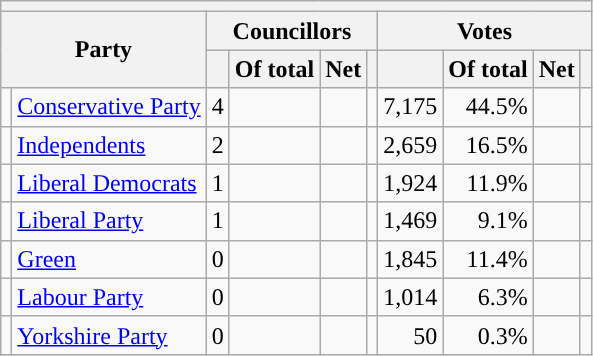<table class="wikitable sortable" style="text-align:center;">
<tr>
<th colspan="10"></th>
</tr>
<tr>
<th colspan="2" rowspan="2">Party</th>
<th colspan="4">Councillors</th>
<th colspan="4">Votes</th>
</tr>
<tr>
<th></th>
<th>Of total</th>
<th>Net</th>
<th class="unsortable"></th>
<th></th>
<th>Of total</th>
<th>Net</th>
<th class="unsortable"></th>
</tr>
<tr>
<td style="background:"></td>
<td style="text-align:left;"><a href='#'>Conservative Party</a></td>
<td style="text-align:right;">4</td>
<td style="text-align:right;"></td>
<td style="text-align:right;"></td>
<td data-sort-value=""></td>
<td style="text-align:right;">7,175</td>
<td style="text-align:right;">44.5%</td>
<td style="text-align:right;"></td>
<td></td>
</tr>
<tr>
<td style="background:"></td>
<td style="text-align:left;"><a href='#'>Independents</a></td>
<td style="text-align:right;">2</td>
<td style="text-align:right;"></td>
<td style="text-align:right;"></td>
<td data-sort-value=""></td>
<td style="text-align:right;">2,659</td>
<td style="text-align:right;">16.5%</td>
<td style="text-align:right;"></td>
<td></td>
</tr>
<tr>
<td style="background:"></td>
<td style="text-align:left;"><a href='#'>Liberal Democrats</a></td>
<td style="text-align:right;">1</td>
<td style="text-align:right;"></td>
<td style="text-align:right;"></td>
<td data-sort-value=""></td>
<td style="text-align:right;">1,924</td>
<td style="text-align:right;">11.9%</td>
<td style="text-align:right;"></td>
<td></td>
</tr>
<tr>
<td style="background:"></td>
<td style="text-align:left;"><a href='#'>Liberal Party</a></td>
<td style="text-align:right;">1</td>
<td style="text-align:right;"></td>
<td style="text-align:right;"></td>
<td data-sort-value=""></td>
<td style="text-align:right;">1,469</td>
<td style="text-align:right;">9.1%</td>
<td style="text-align:right;"></td>
<td></td>
</tr>
<tr>
<td style="background:"></td>
<td style="text-align:left;"><a href='#'>Green</a></td>
<td style="text-align:right;">0</td>
<td style="text-align:right;"></td>
<td style="text-align:right;"></td>
<td data-sort-value=""></td>
<td style="text-align:right;">1,845</td>
<td style="text-align:right;">11.4%</td>
<td style="text-align:right;"></td>
<td></td>
</tr>
<tr>
<td style="background:"></td>
<td style="text-align:left;"><a href='#'>Labour Party</a></td>
<td style="text-align:right;">0</td>
<td style="text-align:right;"></td>
<td style="text-align:right;"></td>
<td data-sort-value=""></td>
<td style="text-align:right;">1,014</td>
<td style="text-align:right;">6.3%</td>
<td style="text-align:right;"></td>
<td></td>
</tr>
<tr>
<td style="background:"></td>
<td style="text-align:left;"><a href='#'>Yorkshire Party</a></td>
<td style="text-align:right;">0</td>
<td style="text-align:right;"></td>
<td style="text-align:right;"></td>
<td data-sort-value=""></td>
<td style="text-align:right;">50</td>
<td style="text-align:right;">0.3%</td>
<td style="text-align:right;"></td>
<td></td>
</tr>
</table>
